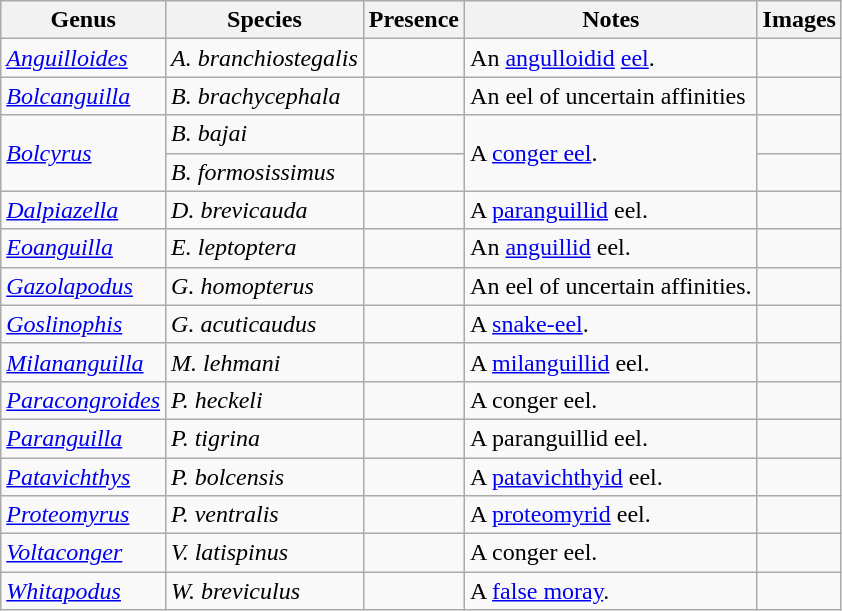<table class="wikitable" align="center">
<tr>
<th>Genus</th>
<th>Species</th>
<th>Presence</th>
<th>Notes</th>
<th>Images</th>
</tr>
<tr>
<td><em><a href='#'>Anguilloides</a></em></td>
<td><em>A. branchiostegalis</em></td>
<td></td>
<td>An <a href='#'>angulloidid</a> <a href='#'>eel</a>.</td>
<td></td>
</tr>
<tr>
<td><em><a href='#'>Bolcanguilla</a></em></td>
<td><em>B. brachycephala</em></td>
<td></td>
<td>An eel of uncertain affinities</td>
<td></td>
</tr>
<tr>
<td rowspan="2"><em><a href='#'>Bolcyrus</a></em></td>
<td><em>B. bajai</em></td>
<td></td>
<td rowspan="2">A <a href='#'>conger eel</a>.</td>
<td></td>
</tr>
<tr>
<td><em>B. formosissimus</em></td>
<td></td>
<td></td>
</tr>
<tr>
<td><em><a href='#'>Dalpiazella</a></em></td>
<td><em>D. brevicauda</em></td>
<td></td>
<td>A <a href='#'>paranguillid</a> eel.</td>
<td></td>
</tr>
<tr>
<td><em><a href='#'>Eoanguilla</a></em></td>
<td><em>E. leptoptera</em></td>
<td></td>
<td>An <a href='#'>anguillid</a> eel.</td>
<td></td>
</tr>
<tr>
<td><em><a href='#'>Gazolapodus</a></em></td>
<td><em>G. homopterus</em></td>
<td></td>
<td>An eel of uncertain affinities.</td>
<td></td>
</tr>
<tr>
<td><em><a href='#'>Goslinophis</a></em></td>
<td><em>G. acuticaudus</em></td>
<td></td>
<td>A <a href='#'>snake-eel</a>.</td>
<td></td>
</tr>
<tr>
<td><em><a href='#'>Milananguilla</a></em></td>
<td><em>M. lehmani</em></td>
<td></td>
<td>A <a href='#'>milanguillid</a> eel.</td>
<td></td>
</tr>
<tr>
<td><em><a href='#'>Paracongroides</a></em></td>
<td><em>P. heckeli</em></td>
<td></td>
<td>A conger eel.</td>
<td></td>
</tr>
<tr>
<td><em><a href='#'>Paranguilla</a></em></td>
<td><em>P. tigrina</em></td>
<td></td>
<td>A paranguillid eel.</td>
<td></td>
</tr>
<tr>
<td><em><a href='#'>Patavichthys</a></em></td>
<td><em>P. bolcensis</em></td>
<td></td>
<td>A <a href='#'>patavichthyid</a> eel.</td>
<td></td>
</tr>
<tr>
<td><em><a href='#'>Proteomyrus</a></em></td>
<td><em>P. ventralis</em></td>
<td></td>
<td>A <a href='#'>proteomyrid</a> eel.</td>
<td></td>
</tr>
<tr>
<td><em><a href='#'>Voltaconger</a></em></td>
<td><em>V. latispinus</em></td>
<td></td>
<td>A conger eel.</td>
<td></td>
</tr>
<tr>
<td><em><a href='#'>Whitapodus</a></em></td>
<td><em>W. breviculus</em></td>
<td></td>
<td>A <a href='#'>false moray</a>.</td>
<td></td>
</tr>
</table>
